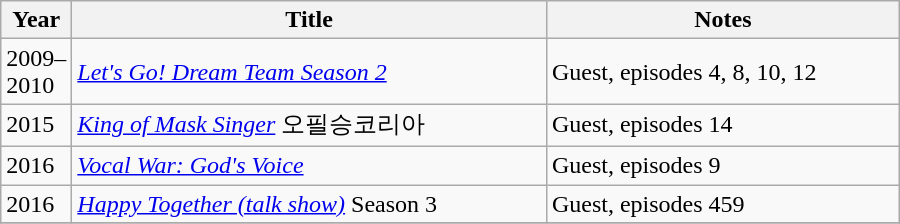<table class="wikitable" style="width:600px">
<tr>
<th width=10>Year</th>
<th>Title</th>
<th>Notes</th>
</tr>
<tr>
<td>2009–2010</td>
<td><em><a href='#'>Let's Go! Dream Team Season 2</a></em></td>
<td>Guest, episodes 4, 8, 10, 12</td>
</tr>
<tr>
<td>2015</td>
<td><em><a href='#'>King of Mask Singer</a></em> 오필승코리아</td>
<td>Guest, episodes 14</td>
</tr>
<tr>
<td>2016</td>
<td><em><a href='#'>Vocal War: God's Voice</a></em></td>
<td>Guest, episodes 9</td>
</tr>
<tr>
<td>2016</td>
<td><em><a href='#'>Happy Together (talk show)</a></em> Season 3</td>
<td>Guest, episodes 459</td>
</tr>
<tr>
</tr>
</table>
